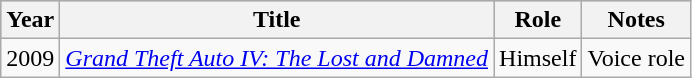<table class="wikitable" style="margin:1em 0; ">
<tr style="background:#b0c4de;">
<th>Year</th>
<th>Title</th>
<th>Role</th>
<th>Notes</th>
</tr>
<tr>
<td>2009</td>
<td><em><a href='#'>Grand Theft Auto IV: The Lost and Damned</a></em></td>
<td>Himself</td>
<td>Voice role</td>
</tr>
</table>
